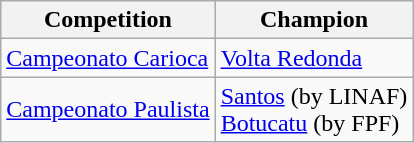<table class="wikitable">
<tr>
<th>Competition</th>
<th>Champion</th>
</tr>
<tr>
<td><a href='#'>Campeonato Carioca</a></td>
<td><a href='#'>Volta Redonda</a></td>
</tr>
<tr>
<td><a href='#'>Campeonato Paulista</a></td>
<td><a href='#'>Santos</a> (by LINAF)<br><a href='#'>Botucatu</a> (by FPF)</td>
</tr>
</table>
